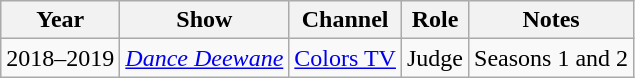<table class="wikitable">
<tr>
<th>Year</th>
<th>Show</th>
<th>Channel</th>
<th>Role</th>
<th>Notes</th>
</tr>
<tr>
<td>2018–2019</td>
<td><em><a href='#'>Dance Deewane</a></em></td>
<td><a href='#'>Colors TV</a></td>
<td>Judge</td>
<td>Seasons 1 and 2</td>
</tr>
</table>
